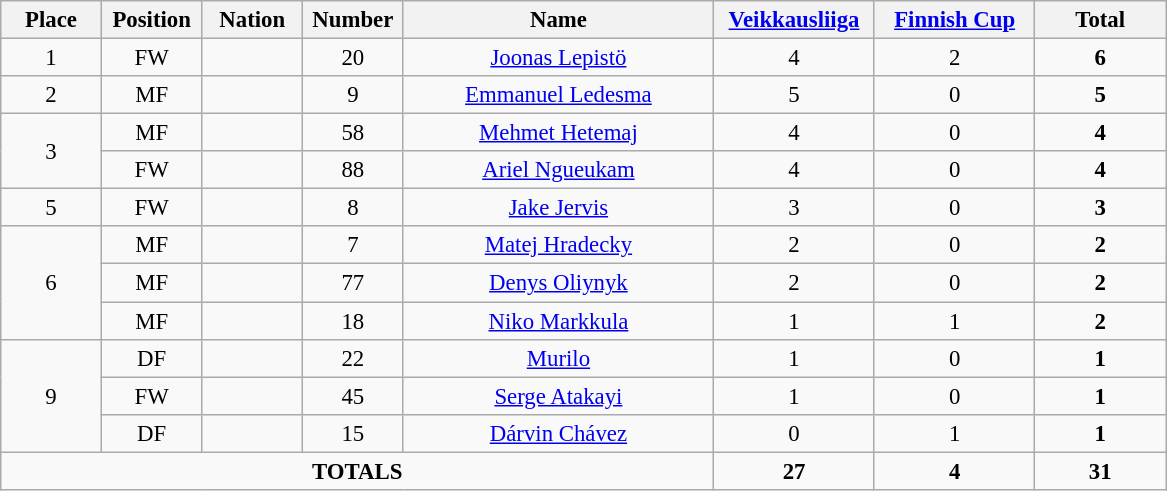<table class="wikitable" style="font-size: 95%; text-align: center;">
<tr>
<th width=60>Place</th>
<th width=60>Position</th>
<th width=60>Nation</th>
<th width=60>Number</th>
<th width=200>Name</th>
<th width=100><a href='#'>Veikkausliiga</a></th>
<th width=100><a href='#'>Finnish Cup</a></th>
<th width=80><strong>Total</strong></th>
</tr>
<tr>
<td>1</td>
<td>FW</td>
<td></td>
<td>20</td>
<td><a href='#'>Joonas Lepistö</a></td>
<td>4</td>
<td>2</td>
<td><strong>6</strong></td>
</tr>
<tr>
<td>2</td>
<td>MF</td>
<td></td>
<td>9</td>
<td><a href='#'>Emmanuel Ledesma</a></td>
<td>5</td>
<td>0</td>
<td><strong>5</strong></td>
</tr>
<tr>
<td rowspan="2">3</td>
<td>MF</td>
<td></td>
<td>58</td>
<td><a href='#'>Mehmet Hetemaj</a></td>
<td>4</td>
<td>0</td>
<td><strong>4</strong></td>
</tr>
<tr>
<td>FW</td>
<td></td>
<td>88</td>
<td><a href='#'>Ariel Ngueukam</a></td>
<td>4</td>
<td>0</td>
<td><strong>4</strong></td>
</tr>
<tr>
<td>5</td>
<td>FW</td>
<td></td>
<td>8</td>
<td><a href='#'>Jake Jervis</a></td>
<td>3</td>
<td>0</td>
<td><strong>3</strong></td>
</tr>
<tr>
<td rowspan="3">6</td>
<td>MF</td>
<td></td>
<td>7</td>
<td><a href='#'>Matej Hradecky</a></td>
<td>2</td>
<td>0</td>
<td><strong>2</strong></td>
</tr>
<tr>
<td>MF</td>
<td></td>
<td>77</td>
<td><a href='#'>Denys Oliynyk</a></td>
<td>2</td>
<td>0</td>
<td><strong>2</strong></td>
</tr>
<tr>
<td>MF</td>
<td></td>
<td>18</td>
<td><a href='#'>Niko Markkula</a></td>
<td>1</td>
<td>1</td>
<td><strong>2</strong></td>
</tr>
<tr>
<td rowspan="3">9</td>
<td>DF</td>
<td></td>
<td>22</td>
<td><a href='#'>Murilo</a></td>
<td>1</td>
<td>0</td>
<td><strong>1</strong></td>
</tr>
<tr>
<td>FW</td>
<td></td>
<td>45</td>
<td><a href='#'>Serge Atakayi</a></td>
<td>1</td>
<td>0</td>
<td><strong>1</strong></td>
</tr>
<tr>
<td>DF</td>
<td></td>
<td>15</td>
<td><a href='#'>Dárvin Chávez</a></td>
<td>0</td>
<td>1</td>
<td><strong>1</strong></td>
</tr>
<tr>
<td colspan="5"><strong>TOTALS</strong></td>
<td><strong>27</strong></td>
<td><strong>4</strong></td>
<td><strong>31</strong></td>
</tr>
</table>
